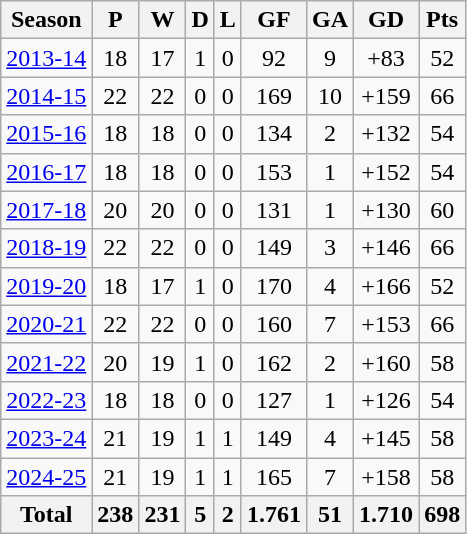<table class="wikitable sortable" style="text-align: center;">
<tr>
<th>Season</th>
<th>P</th>
<th>W</th>
<th>D</th>
<th>L</th>
<th>GF</th>
<th>GA</th>
<th>GD</th>
<th>Pts</th>
</tr>
<tr>
<td><a href='#'>2013-14</a></td>
<td>18</td>
<td>17</td>
<td>1</td>
<td>0</td>
<td>92</td>
<td>9</td>
<td>+83</td>
<td>52</td>
</tr>
<tr>
<td><a href='#'>2014-15</a></td>
<td>22</td>
<td>22</td>
<td>0</td>
<td>0</td>
<td>169</td>
<td>10</td>
<td>+159</td>
<td>66</td>
</tr>
<tr>
<td><a href='#'>2015-16</a></td>
<td>18</td>
<td>18</td>
<td>0</td>
<td>0</td>
<td>134</td>
<td>2</td>
<td>+132</td>
<td>54</td>
</tr>
<tr>
<td><a href='#'>2016-17</a></td>
<td>18</td>
<td>18</td>
<td>0</td>
<td>0</td>
<td>153</td>
<td>1</td>
<td>+152</td>
<td>54</td>
</tr>
<tr>
<td><a href='#'>2017-18</a></td>
<td>20</td>
<td>20</td>
<td>0</td>
<td>0</td>
<td>131</td>
<td>1</td>
<td>+130</td>
<td>60</td>
</tr>
<tr>
<td><a href='#'>2018-19</a></td>
<td>22</td>
<td>22</td>
<td>0</td>
<td>0</td>
<td>149</td>
<td>3</td>
<td>+146</td>
<td>66</td>
</tr>
<tr>
<td><a href='#'>2019-20</a></td>
<td>18</td>
<td>17</td>
<td>1</td>
<td>0</td>
<td>170</td>
<td>4</td>
<td>+166</td>
<td>52</td>
</tr>
<tr>
<td><a href='#'>2020-21</a></td>
<td>22</td>
<td>22</td>
<td>0</td>
<td>0</td>
<td>160</td>
<td>7</td>
<td>+153</td>
<td>66</td>
</tr>
<tr>
<td><a href='#'>2021-22</a></td>
<td>20</td>
<td>19</td>
<td>1</td>
<td>0</td>
<td>162</td>
<td>2</td>
<td>+160</td>
<td>58</td>
</tr>
<tr>
<td><a href='#'>2022-23</a></td>
<td>18</td>
<td>18</td>
<td>0</td>
<td>0</td>
<td>127</td>
<td>1</td>
<td>+126</td>
<td>54</td>
</tr>
<tr>
<td><a href='#'>2023-24</a></td>
<td>21</td>
<td>19</td>
<td>1</td>
<td>1</td>
<td>149</td>
<td>4</td>
<td>+145</td>
<td>58</td>
</tr>
<tr>
<td><a href='#'>2024-25</a></td>
<td>21</td>
<td>19</td>
<td>1</td>
<td>1</td>
<td>165</td>
<td>7</td>
<td>+158</td>
<td>58</td>
</tr>
<tr>
<th colspan="1">Total</th>
<th>238</th>
<th>231</th>
<th>5</th>
<th>2</th>
<th>1.761</th>
<th>51</th>
<th>1.710</th>
<th>698</th>
</tr>
</table>
